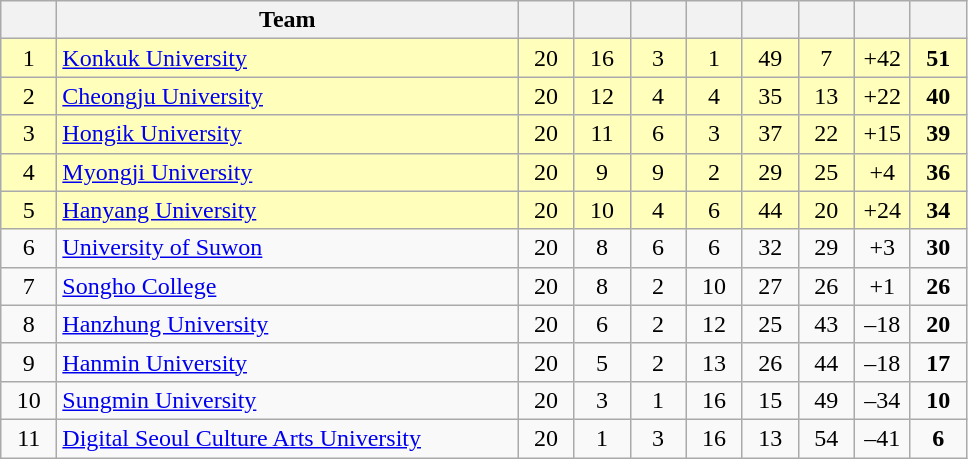<table class="wikitable" style="text-align:center;">
<tr>
<th width=30></th>
<th width=300>Team</th>
<th width=30></th>
<th width=30></th>
<th width=30></th>
<th width=30></th>
<th width=30></th>
<th width=30></th>
<th width=30></th>
<th width=30></th>
</tr>
<tr bgcolor=#ffffbb>
<td>1</td>
<td align=left><a href='#'>Konkuk University</a></td>
<td>20</td>
<td>16</td>
<td>3</td>
<td>1</td>
<td>49</td>
<td>7</td>
<td>+42</td>
<td><strong>51</strong></td>
</tr>
<tr bgcolor=#ffffbb>
<td>2</td>
<td align=left><a href='#'>Cheongju University</a></td>
<td>20</td>
<td>12</td>
<td>4</td>
<td>4</td>
<td>35</td>
<td>13</td>
<td>+22</td>
<td><strong>40</strong></td>
</tr>
<tr bgcolor=#ffffbb>
<td>3</td>
<td align=left><a href='#'>Hongik University</a></td>
<td>20</td>
<td>11</td>
<td>6</td>
<td>3</td>
<td>37</td>
<td>22</td>
<td>+15</td>
<td><strong>39</strong></td>
</tr>
<tr bgcolor=#ffffbb>
<td>4</td>
<td align=left><a href='#'>Myongji University</a></td>
<td>20</td>
<td>9</td>
<td>9</td>
<td>2</td>
<td>29</td>
<td>25</td>
<td>+4</td>
<td><strong>36</strong></td>
</tr>
<tr bgcolor=#ffffbb>
<td>5</td>
<td align=left><a href='#'>Hanyang University</a></td>
<td>20</td>
<td>10</td>
<td>4</td>
<td>6</td>
<td>44</td>
<td>20</td>
<td>+24</td>
<td><strong>34</strong></td>
</tr>
<tr>
<td>6</td>
<td align=left><a href='#'>University of Suwon</a></td>
<td>20</td>
<td>8</td>
<td>6</td>
<td>6</td>
<td>32</td>
<td>29</td>
<td>+3</td>
<td><strong>30</strong></td>
</tr>
<tr>
<td>7</td>
<td align=left><a href='#'>Songho College</a></td>
<td>20</td>
<td>8</td>
<td>2</td>
<td>10</td>
<td>27</td>
<td>26</td>
<td>+1</td>
<td><strong>26</strong></td>
</tr>
<tr>
<td>8</td>
<td align=left><a href='#'>Hanzhung University</a></td>
<td>20</td>
<td>6</td>
<td>2</td>
<td>12</td>
<td>25</td>
<td>43</td>
<td>–18</td>
<td><strong>20</strong></td>
</tr>
<tr>
<td>9</td>
<td align=left><a href='#'>Hanmin University</a></td>
<td>20</td>
<td>5</td>
<td>2</td>
<td>13</td>
<td>26</td>
<td>44</td>
<td>–18</td>
<td><strong>17</strong></td>
</tr>
<tr>
<td>10</td>
<td align=left><a href='#'>Sungmin University</a></td>
<td>20</td>
<td>3</td>
<td>1</td>
<td>16</td>
<td>15</td>
<td>49</td>
<td>–34</td>
<td><strong>10</strong></td>
</tr>
<tr>
<td>11</td>
<td align=left><a href='#'>Digital Seoul Culture Arts University</a></td>
<td>20</td>
<td>1</td>
<td>3</td>
<td>16</td>
<td>13</td>
<td>54</td>
<td>–41</td>
<td><strong>6</strong></td>
</tr>
</table>
